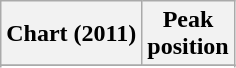<table class="wikitable sortable plainrowheaders" style="text-align:center">
<tr>
<th scope="col">Chart (2011)</th>
<th scope="col">Peak<br>position</th>
</tr>
<tr>
</tr>
<tr>
</tr>
<tr>
</tr>
</table>
